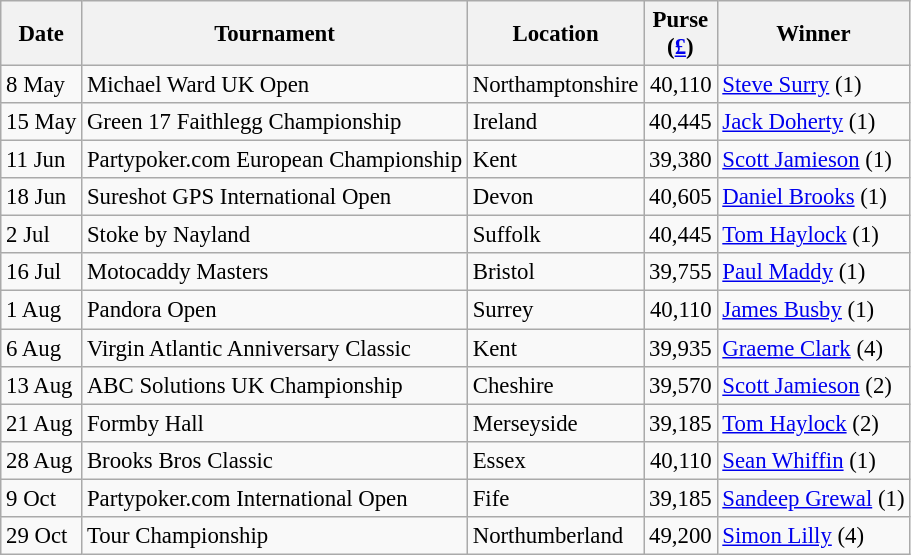<table class="wikitable" style="font-size:95%;">
<tr>
<th>Date</th>
<th>Tournament</th>
<th>Location</th>
<th>Purse<br>(<a href='#'>£</a>)</th>
<th>Winner</th>
</tr>
<tr>
<td>8 May</td>
<td>Michael Ward UK Open</td>
<td>Northamptonshire</td>
<td align=right>40,110</td>
<td> <a href='#'>Steve Surry</a> (1)</td>
</tr>
<tr>
<td>15 May</td>
<td>Green 17 Faithlegg Championship</td>
<td>Ireland</td>
<td align=right>40,445</td>
<td> <a href='#'>Jack Doherty</a> (1)</td>
</tr>
<tr>
<td>11 Jun</td>
<td>Partypoker.com European Championship</td>
<td>Kent</td>
<td align=right>39,380</td>
<td> <a href='#'>Scott Jamieson</a> (1)</td>
</tr>
<tr>
<td>18 Jun</td>
<td>Sureshot GPS International Open</td>
<td>Devon</td>
<td align=right>40,605</td>
<td> <a href='#'>Daniel Brooks</a> (1)</td>
</tr>
<tr>
<td>2 Jul</td>
<td>Stoke by Nayland</td>
<td>Suffolk</td>
<td align=right>40,445</td>
<td> <a href='#'>Tom Haylock</a> (1)</td>
</tr>
<tr>
<td>16 Jul</td>
<td>Motocaddy Masters</td>
<td>Bristol</td>
<td align=right>39,755</td>
<td> <a href='#'>Paul Maddy</a> (1)</td>
</tr>
<tr>
<td>1 Aug</td>
<td>Pandora Open</td>
<td>Surrey</td>
<td align=right>40,110</td>
<td> <a href='#'>James Busby</a> (1)</td>
</tr>
<tr>
<td>6 Aug</td>
<td>Virgin Atlantic Anniversary Classic</td>
<td>Kent</td>
<td align=right>39,935</td>
<td> <a href='#'>Graeme Clark</a> (4)</td>
</tr>
<tr>
<td>13 Aug</td>
<td>ABC Solutions UK Championship</td>
<td>Cheshire</td>
<td align=right>39,570</td>
<td> <a href='#'>Scott Jamieson</a> (2)</td>
</tr>
<tr>
<td>21 Aug</td>
<td>Formby Hall</td>
<td>Merseyside</td>
<td align=right>39,185</td>
<td> <a href='#'>Tom Haylock</a> (2)</td>
</tr>
<tr>
<td>28 Aug</td>
<td>Brooks Bros Classic</td>
<td>Essex</td>
<td align=right>40,110</td>
<td> <a href='#'>Sean Whiffin</a> (1)</td>
</tr>
<tr>
<td>9 Oct</td>
<td>Partypoker.com International Open</td>
<td>Fife</td>
<td align=right>39,185</td>
<td> <a href='#'>Sandeep Grewal</a> (1)</td>
</tr>
<tr>
<td>29 Oct</td>
<td>Tour Championship</td>
<td>Northumberland</td>
<td align=right>49,200</td>
<td> <a href='#'>Simon Lilly</a> (4)</td>
</tr>
</table>
